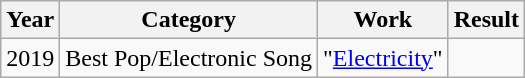<table class="wikitable">
<tr>
<th>Year</th>
<th>Category</th>
<th>Work</th>
<th>Result</th>
</tr>
<tr>
<td>2019</td>
<td rowspan="1">Best Pop/Electronic Song</td>
<td rowspan="1">"<a href='#'>Electricity</a>"</td>
<td></td>
</tr>
</table>
